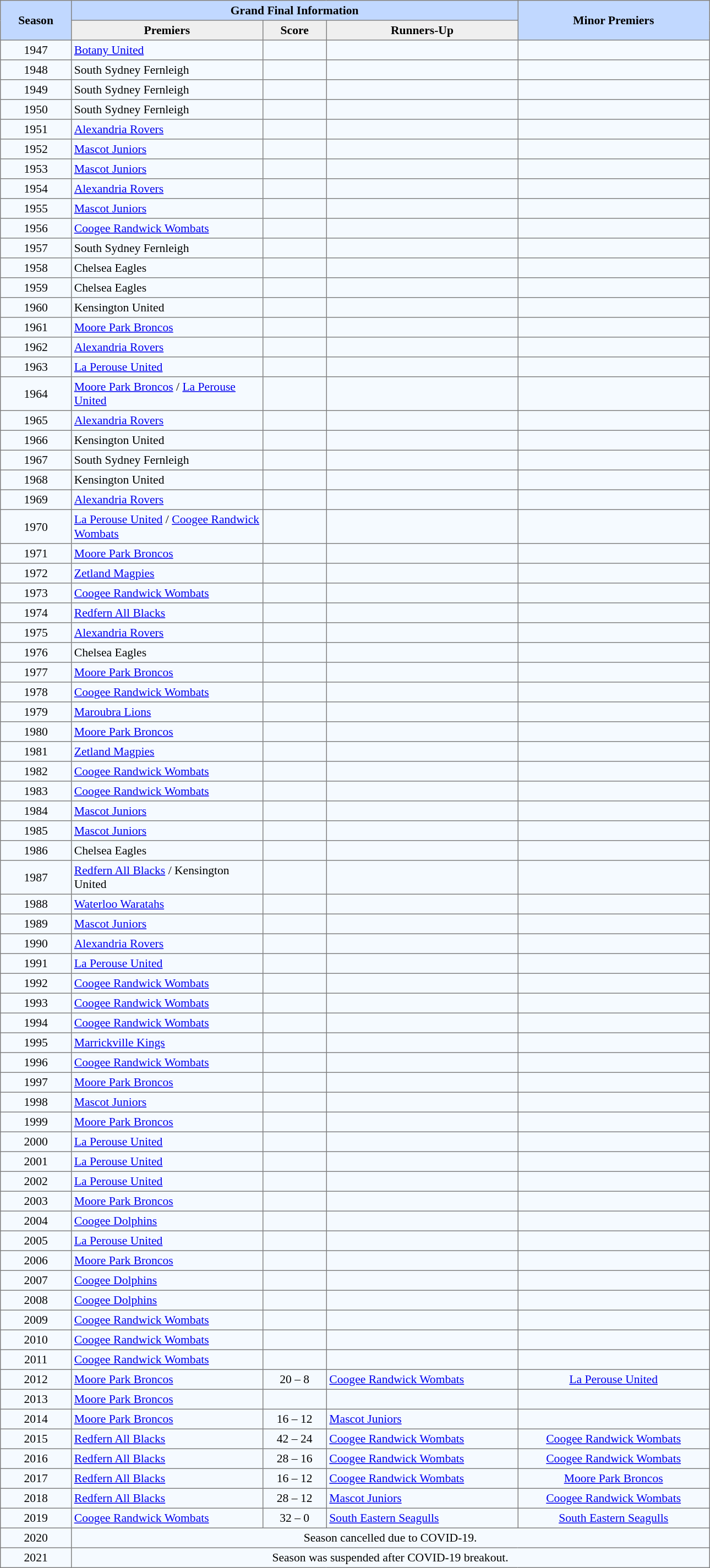<table border="1" cellpadding="3" cellspacing="0" style="border-collapse:collapse; font-size:90%; width:68%;">
<tr style="background:#c1d8ff;">
<th rowspan="2" style="width:10%;">Season</th>
<th colspan="3">Grand Final Information</th>
<th rowspan="2" style="width:27%;">Minor Premiers</th>
</tr>
<tr style="background:#efefef;">
<th style="width:27%;">Premiers</th>
<th style="width:9%;">Score</th>
<th style="width:27%;">Runners-Up</th>
</tr>
<tr style="text-align:center; background:#f5faff;">
<td>1947</td>
<td align="left"> <a href='#'>Botany United</a></td>
<td></td>
<td></td>
<td></td>
</tr>
<tr style="text-align:center; background:#f5faff;">
<td>1948</td>
<td align="left">South Sydney Fernleigh</td>
<td></td>
<td></td>
<td></td>
</tr>
<tr style="text-align:center; background:#f5faff;">
<td>1949</td>
<td align="left">South Sydney Fernleigh</td>
<td></td>
<td></td>
<td></td>
</tr>
<tr style="text-align:center; background:#f5faff;">
<td>1950</td>
<td align="left">South Sydney Fernleigh</td>
<td></td>
<td></td>
<td></td>
</tr>
<tr style="text-align:center; background:#f5faff;">
<td>1951</td>
<td align="left"> <a href='#'>Alexandria Rovers</a></td>
<td></td>
<td></td>
<td></td>
</tr>
<tr style="text-align:center; background:#f5faff;">
<td>1952</td>
<td align="left"> <a href='#'>Mascot Juniors</a></td>
<td></td>
<td></td>
<td></td>
</tr>
<tr style="text-align:center; background:#f5faff;">
<td>1953</td>
<td align="left"> <a href='#'>Mascot Juniors</a></td>
<td></td>
<td></td>
<td></td>
</tr>
<tr style="text-align:center; background:#f5faff;">
<td>1954</td>
<td align="left"> <a href='#'>Alexandria Rovers</a></td>
<td></td>
<td></td>
<td></td>
</tr>
<tr style="text-align:center; background:#f5faff;">
<td>1955</td>
<td align="left"> <a href='#'>Mascot Juniors</a></td>
<td></td>
<td></td>
<td></td>
</tr>
<tr style="text-align:center; background:#f5faff;">
<td>1956</td>
<td align="left"> <a href='#'>Coogee Randwick Wombats</a></td>
<td></td>
<td></td>
<td></td>
</tr>
<tr style="text-align:center; background:#f5faff;">
<td>1957</td>
<td align="left">South Sydney Fernleigh</td>
<td></td>
<td></td>
<td></td>
</tr>
<tr style="text-align:center; background:#f5faff;">
<td>1958</td>
<td align="left"> Chelsea Eagles</td>
<td></td>
<td></td>
<td></td>
</tr>
<tr style="text-align:center; background:#f5faff;">
<td>1959</td>
<td align="left"> Chelsea Eagles</td>
<td></td>
<td></td>
<td></td>
</tr>
<tr style="text-align:center; background:#f5faff;">
<td>1960</td>
<td align="left"> Kensington United</td>
<td></td>
<td></td>
<td></td>
</tr>
<tr style="text-align:center; background:#f5faff;">
<td>1961</td>
<td align="left"> <a href='#'>Moore Park Broncos</a></td>
<td></td>
<td></td>
<td></td>
</tr>
<tr style="text-align:center; background:#f5faff;">
<td>1962</td>
<td align="left"> <a href='#'>Alexandria Rovers</a></td>
<td></td>
<td></td>
<td></td>
</tr>
<tr style="text-align:center; background:#f5faff;">
<td>1963</td>
<td align="left"> <a href='#'>La Perouse United</a></td>
<td></td>
<td></td>
<td></td>
</tr>
<tr style="text-align:center; background:#f5faff;">
<td>1964</td>
<td align="left"> <a href='#'>Moore Park Broncos</a> /  <a href='#'>La Perouse United</a></td>
<td></td>
<td></td>
<td></td>
</tr>
<tr style="text-align:center; background:#f5faff;">
<td>1965</td>
<td align="left"> <a href='#'>Alexandria Rovers</a></td>
<td></td>
<td></td>
<td></td>
</tr>
<tr style="text-align:center; background:#f5faff;">
<td>1966</td>
<td align="left"> Kensington United</td>
<td></td>
<td></td>
<td></td>
</tr>
<tr style="text-align:center; background:#f5faff;">
<td>1967</td>
<td align="left">South Sydney Fernleigh</td>
<td></td>
<td></td>
<td></td>
</tr>
<tr style="text-align:center; background:#f5faff;">
<td>1968</td>
<td align="left"> Kensington United</td>
<td></td>
<td></td>
<td></td>
</tr>
<tr style="text-align:center; background:#f5faff;">
<td>1969</td>
<td align="left"> <a href='#'>Alexandria Rovers</a></td>
<td></td>
<td></td>
<td></td>
</tr>
<tr style="text-align:center; background:#f5faff;">
<td>1970</td>
<td align="left"> <a href='#'>La Perouse United</a> /  <a href='#'>Coogee Randwick Wombats</a></td>
<td></td>
<td></td>
<td></td>
</tr>
<tr style="text-align:center; background:#f5faff;">
<td>1971</td>
<td align="left"> <a href='#'>Moore Park Broncos</a></td>
<td></td>
<td></td>
<td></td>
</tr>
<tr style="text-align:center; background:#f5faff;">
<td>1972</td>
<td align="left"> <a href='#'>Zetland Magpies</a></td>
<td></td>
<td></td>
<td></td>
</tr>
<tr style="text-align:center; background:#f5faff;">
<td>1973</td>
<td align="left"> <a href='#'>Coogee Randwick Wombats</a></td>
<td></td>
<td></td>
<td></td>
</tr>
<tr style="text-align:center; background:#f5faff;">
<td>1974</td>
<td align="left"> <a href='#'>Redfern All Blacks</a></td>
<td></td>
<td></td>
<td></td>
</tr>
<tr style="text-align:center; background:#f5faff;">
<td>1975</td>
<td align="left"> <a href='#'>Alexandria Rovers</a></td>
<td></td>
<td></td>
<td></td>
</tr>
<tr style="text-align:center; background:#f5faff;">
<td>1976</td>
<td align="left"> Chelsea Eagles</td>
<td></td>
<td></td>
<td></td>
</tr>
<tr style="text-align:center; background:#f5faff;">
<td>1977</td>
<td align="left"> <a href='#'>Moore Park Broncos</a></td>
<td></td>
<td></td>
<td></td>
</tr>
<tr style="text-align:center; background:#f5faff;">
<td>1978</td>
<td align="left"> <a href='#'>Coogee Randwick Wombats</a></td>
<td></td>
<td></td>
<td></td>
</tr>
<tr style="text-align:center; background:#f5faff;">
<td>1979</td>
<td align="left"> <a href='#'>Maroubra Lions</a></td>
<td></td>
<td></td>
<td></td>
</tr>
<tr style="text-align:center; background:#f5faff;">
<td>1980</td>
<td align="left"> <a href='#'>Moore Park Broncos</a></td>
<td></td>
<td></td>
<td></td>
</tr>
<tr style="text-align:center; background:#f5faff;">
<td>1981</td>
<td align="left"> <a href='#'>Zetland Magpies</a></td>
<td></td>
<td></td>
<td></td>
</tr>
<tr style="text-align:center; background:#f5faff;">
<td>1982</td>
<td align="left"> <a href='#'>Coogee Randwick Wombats</a></td>
<td></td>
<td></td>
<td></td>
</tr>
<tr style="text-align:center; background:#f5faff;">
<td>1983</td>
<td align="left"> <a href='#'>Coogee Randwick Wombats</a></td>
<td></td>
<td></td>
<td></td>
</tr>
<tr style="text-align:center; background:#f5faff;">
<td>1984</td>
<td align="left"> <a href='#'>Mascot Juniors</a></td>
<td></td>
<td></td>
<td></td>
</tr>
<tr style="text-align:center; background:#f5faff;">
<td>1985</td>
<td align="left"> <a href='#'>Mascot Juniors</a></td>
<td></td>
<td></td>
<td></td>
</tr>
<tr style="text-align:center; background:#f5faff;">
<td>1986</td>
<td align="left"> Chelsea Eagles</td>
<td></td>
<td></td>
<td></td>
</tr>
<tr style="text-align:center; background:#f5faff;">
<td>1987</td>
<td align="left"> <a href='#'>Redfern All Blacks</a> /  Kensington United</td>
<td></td>
<td></td>
<td></td>
</tr>
<tr style="text-align:center; background:#f5faff;">
<td>1988</td>
<td align="left"> <a href='#'>Waterloo Waratahs</a></td>
<td></td>
<td></td>
<td></td>
</tr>
<tr style="text-align:center; background:#f5faff;">
<td>1989</td>
<td align="left"> <a href='#'>Mascot Juniors</a></td>
<td></td>
<td></td>
<td></td>
</tr>
<tr style="text-align:center; background:#f5faff;">
<td>1990</td>
<td align="left"> <a href='#'>Alexandria Rovers</a></td>
<td></td>
<td></td>
<td></td>
</tr>
<tr style="text-align:center; background:#f5faff;">
<td>1991</td>
<td align="left"> <a href='#'>La Perouse United</a></td>
<td></td>
<td></td>
<td></td>
</tr>
<tr style="text-align:center; background:#f5faff;">
<td>1992</td>
<td align="left"> <a href='#'>Coogee Randwick Wombats</a></td>
<td></td>
<td></td>
<td></td>
</tr>
<tr style="text-align:center; background:#f5faff;">
<td>1993</td>
<td align="left"> <a href='#'>Coogee Randwick Wombats</a></td>
<td></td>
<td></td>
<td></td>
</tr>
<tr style="text-align:center; background:#f5faff;">
<td>1994</td>
<td align="left"> <a href='#'>Coogee Randwick Wombats</a></td>
<td></td>
<td></td>
<td></td>
</tr>
<tr style="text-align:center; background:#f5faff;">
<td>1995</td>
<td align="left"> <a href='#'>Marrickville Kings</a></td>
<td></td>
<td></td>
<td></td>
</tr>
<tr style="text-align:center; background:#f5faff;">
<td>1996</td>
<td align="left"> <a href='#'>Coogee Randwick Wombats</a></td>
<td></td>
<td></td>
<td></td>
</tr>
<tr style="text-align:center; background:#f5faff;">
<td>1997</td>
<td align="left"> <a href='#'>Moore Park Broncos</a></td>
<td></td>
<td></td>
<td></td>
</tr>
<tr style="text-align:center; background:#f5faff;">
<td>1998</td>
<td align="left"> <a href='#'>Mascot Juniors</a></td>
<td></td>
<td></td>
<td></td>
</tr>
<tr style="text-align:center; background:#f5faff;">
<td>1999</td>
<td align="left"> <a href='#'>Moore Park Broncos</a></td>
<td></td>
<td></td>
<td></td>
</tr>
<tr style="text-align:center; background:#f5faff;">
<td>2000</td>
<td align="left"> <a href='#'>La Perouse United</a></td>
<td></td>
<td></td>
<td></td>
</tr>
<tr style="text-align:center; background:#f5faff;">
<td>2001</td>
<td align="left"> <a href='#'>La Perouse United</a></td>
<td></td>
<td></td>
<td></td>
</tr>
<tr style="text-align:center; background:#f5faff;">
<td>2002</td>
<td align="left"> <a href='#'>La Perouse United</a></td>
<td></td>
<td></td>
<td></td>
</tr>
<tr style="text-align:center; background:#f5faff;">
<td>2003</td>
<td align="left"> <a href='#'>Moore Park Broncos</a></td>
<td></td>
<td></td>
<td></td>
</tr>
<tr style="text-align:center; background:#f5faff;">
<td>2004</td>
<td align="left"> <a href='#'>Coogee Dolphins</a></td>
<td></td>
<td></td>
<td></td>
</tr>
<tr style="text-align:center; background:#f5faff;">
<td>2005</td>
<td align="left"> <a href='#'>La Perouse United</a></td>
<td></td>
<td></td>
<td></td>
</tr>
<tr style="text-align:center; background:#f5faff;">
<td>2006</td>
<td align="left"> <a href='#'>Moore Park Broncos</a></td>
<td></td>
<td></td>
<td></td>
</tr>
<tr style="text-align:center; background:#f5faff;">
<td>2007</td>
<td align="left"> <a href='#'>Coogee Dolphins</a></td>
<td></td>
<td></td>
<td></td>
</tr>
<tr style="text-align:center; background:#f5faff;">
<td>2008</td>
<td align="left"> <a href='#'>Coogee Dolphins</a></td>
<td></td>
<td></td>
<td></td>
</tr>
<tr style="text-align:center; background:#f5faff;">
<td>2009</td>
<td align="left"> <a href='#'>Coogee Randwick Wombats</a></td>
<td></td>
<td></td>
<td></td>
</tr>
<tr style="text-align:center; background:#f5faff;">
<td>2010</td>
<td align="left"> <a href='#'>Coogee Randwick Wombats</a></td>
<td></td>
<td></td>
<td></td>
</tr>
<tr style="text-align:center; background:#f5faff;">
<td>2011</td>
<td align="left"> <a href='#'>Coogee Randwick Wombats</a></td>
<td></td>
<td></td>
<td></td>
</tr>
<tr style="text-align:center; background:#f5faff;">
<td>2012</td>
<td align="left"> <a href='#'>Moore Park Broncos</a></td>
<td>20 – 8</td>
<td align="left"> <a href='#'>Coogee Randwick Wombats</a></td>
<td> <a href='#'>La Perouse United</a></td>
</tr>
<tr style="text-align:center; background:#f5faff;">
<td>2013</td>
<td align="left"> <a href='#'>Moore Park Broncos</a></td>
<td></td>
<td></td>
<td></td>
</tr>
<tr style="text-align:center; background:#f5faff;">
<td>2014</td>
<td align="left"> <a href='#'>Moore Park Broncos</a></td>
<td>16 – 12</td>
<td align="left"> <a href='#'>Mascot Juniors</a></td>
<td></td>
</tr>
<tr style="text-align:center; background:#f5faff;">
<td>2015</td>
<td align="left"> <a href='#'>Redfern All Blacks</a></td>
<td>42 – 24</td>
<td align="left"> <a href='#'>Coogee Randwick Wombats</a></td>
<td> <a href='#'>Coogee Randwick Wombats</a></td>
</tr>
<tr style="text-align:center; background:#f5faff;">
<td>2016</td>
<td align="left"> <a href='#'>Redfern All Blacks</a></td>
<td>28 – 16</td>
<td align="left"> <a href='#'>Coogee Randwick Wombats</a></td>
<td> <a href='#'>Coogee Randwick Wombats</a></td>
</tr>
<tr style="text-align:center; background:#f5faff;">
<td>2017</td>
<td align="left"> <a href='#'>Redfern All Blacks</a></td>
<td>16 – 12</td>
<td align="left"> <a href='#'>Coogee Randwick Wombats</a></td>
<td> <a href='#'>Moore Park Broncos</a></td>
</tr>
<tr style="text-align:center; background:#f5faff;">
<td>2018</td>
<td align="left"> <a href='#'>Redfern All Blacks</a></td>
<td>28 – 12</td>
<td align="left"> <a href='#'>Mascot Juniors</a></td>
<td> <a href='#'>Coogee Randwick Wombats</a></td>
</tr>
<tr style="text-align:center; background:#f5faff;">
<td>2019</td>
<td align="left"> <a href='#'>Coogee Randwick Wombats</a></td>
<td>32 – 0</td>
<td align="left"> <a href='#'>South Eastern Seagulls</a></td>
<td> <a href='#'>South Eastern Seagulls</a></td>
</tr>
<tr style="text-align:center; background:#f5faff;">
<td>2020</td>
<td colspan="4">Season cancelled due to COVID-19.</td>
</tr>
<tr style="text-align:center; background:#f5faff;">
<td>2021</td>
<td colspan="4">Season was suspended after COVID-19 breakout.</td>
</tr>
</table>
